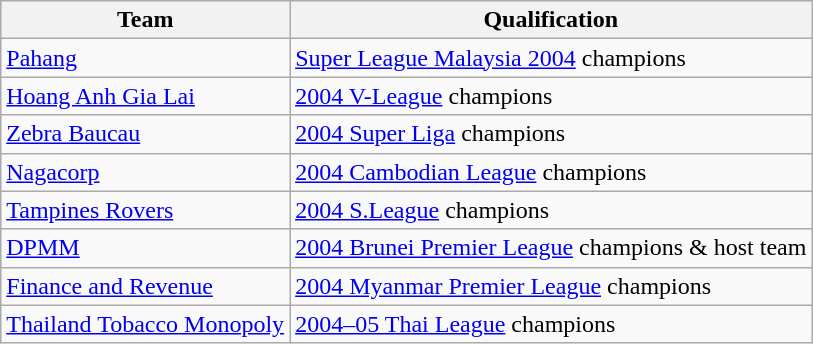<table class="wikitable">
<tr>
<th>Team</th>
<th>Qualification</th>
</tr>
<tr>
<td> <a href='#'>Pahang</a></td>
<td><a href='#'>Super League Malaysia 2004</a> champions</td>
</tr>
<tr>
<td> <a href='#'>Hoang Anh Gia Lai</a></td>
<td><a href='#'>2004 V-League</a> champions</td>
</tr>
<tr>
<td> <a href='#'>Zebra Baucau</a></td>
<td><a href='#'>2004 Super Liga</a> champions</td>
</tr>
<tr>
<td> <a href='#'>Nagacorp</a></td>
<td><a href='#'>2004 Cambodian League</a> champions</td>
</tr>
<tr>
<td> <a href='#'>Tampines Rovers</a></td>
<td><a href='#'>2004 S.League</a> champions</td>
</tr>
<tr>
<td> <a href='#'>DPMM</a></td>
<td><a href='#'>2004 Brunei Premier League</a> champions & host team</td>
</tr>
<tr>
<td> <a href='#'>Finance and Revenue</a></td>
<td><a href='#'>2004 Myanmar Premier League</a> champions</td>
</tr>
<tr>
<td> <a href='#'>Thailand Tobacco Monopoly</a></td>
<td><a href='#'>2004–05 Thai League</a> champions</td>
</tr>
</table>
